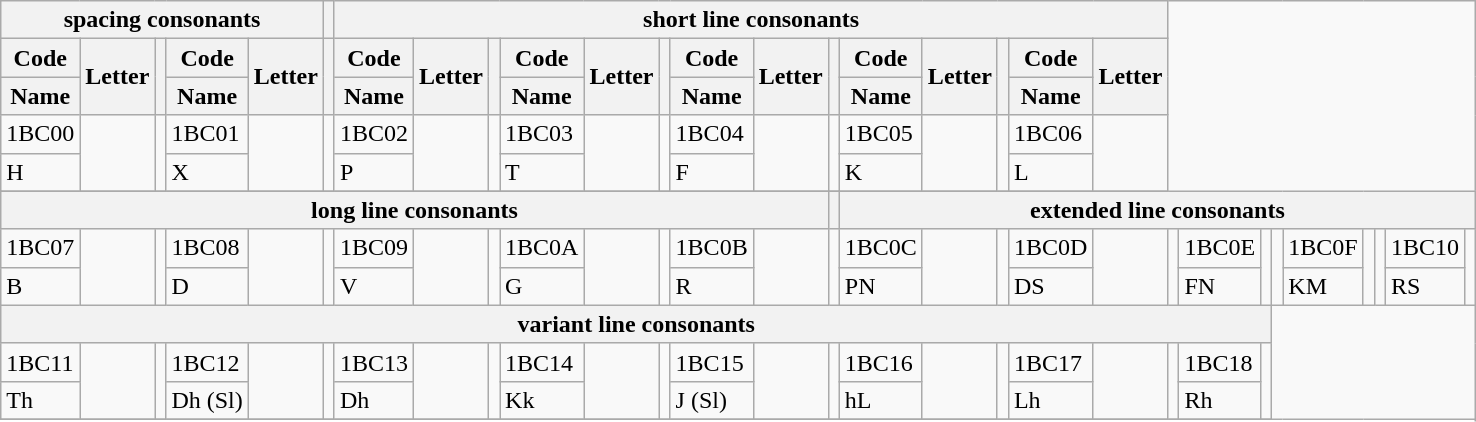<table class="wikitable" style="margin:0px;">
<tr>
<th colspan="5">spacing consonants</th>
<th></th>
<th colspan="14">short line consonants</th>
</tr>
<tr>
<th>Code</th>
<th rowspan="2">Letter</th>
<th rowspan="2"></th>
<th>Code</th>
<th rowspan="2">Letter</th>
<th rowspan="2"></th>
<th>Code</th>
<th rowspan="2">Letter</th>
<th rowspan="2"></th>
<th>Code</th>
<th rowspan="2">Letter</th>
<th rowspan="2"></th>
<th>Code</th>
<th rowspan="2">Letter</th>
<th rowspan="2"></th>
<th>Code</th>
<th rowspan="2">Letter</th>
<th rowspan="2"></th>
<th>Code</th>
<th rowspan="2">Letter</th>
</tr>
<tr>
<th>Name</th>
<th>Name</th>
<th>Name</th>
<th>Name</th>
<th>Name</th>
<th>Name</th>
<th>Name</th>
</tr>
<tr>
<td>1BC00</td>
<td rowspan="2"></td>
<td rowspan="2"></td>
<td>1BC01</td>
<td rowspan="2"></td>
<td rowspan="2"></td>
<td>1BC02</td>
<td rowspan="2"></td>
<td rowspan="2"></td>
<td>1BC03</td>
<td rowspan="2"></td>
<td rowspan="2"></td>
<td>1BC04</td>
<td rowspan="2"></td>
<td rowspan="2"></td>
<td>1BC05</td>
<td rowspan="2"></td>
<td rowspan="2"></td>
<td>1BC06</td>
<td rowspan="2"></td>
</tr>
<tr>
<td>H</td>
<td>X</td>
<td>P</td>
<td>T</td>
<td>F</td>
<td>K</td>
<td>L</td>
</tr>
<tr>
</tr>
<tr>
<th colspan="14">long line consonants</th>
<th></th>
<th colspan="14">extended line consonants</th>
</tr>
<tr>
<td>1BC07</td>
<td rowspan="2"></td>
<td rowspan="2"></td>
<td>1BC08</td>
<td rowspan="2"></td>
<td rowspan="2"></td>
<td>1BC09</td>
<td rowspan="2"></td>
<td rowspan="2"></td>
<td>1BC0A</td>
<td rowspan="2"></td>
<td rowspan="2"></td>
<td>1BC0B</td>
<td rowspan="2"></td>
<td rowspan="2"></td>
<td>1BC0C</td>
<td rowspan="2"></td>
<td rowspan="2"></td>
<td>1BC0D</td>
<td rowspan="2"></td>
<td rowspan="2"></td>
<td>1BC0E</td>
<td rowspan="2"></td>
<td rowspan="2"></td>
<td>1BC0F</td>
<td rowspan="2"></td>
<td rowspan="2"></td>
<td>1BC10</td>
<td rowspan="2"></td>
</tr>
<tr>
<td>B</td>
<td>D</td>
<td>V</td>
<td>G</td>
<td>R</td>
<td>PN</td>
<td>DS</td>
<td>FN</td>
<td>KM</td>
<td>RS</td>
</tr>
<tr>
<th colspan="23">variant line consonants</th>
</tr>
<tr>
<td>1BC11</td>
<td rowspan="2"></td>
<td rowspan="2"></td>
<td>1BC12</td>
<td rowspan="2"></td>
<td rowspan="2"></td>
<td>1BC13</td>
<td rowspan="2"></td>
<td rowspan="2"></td>
<td>1BC14</td>
<td rowspan="2"></td>
<td rowspan="2"></td>
<td>1BC15</td>
<td rowspan="2"></td>
<td rowspan="2"></td>
<td>1BC16</td>
<td rowspan="2"></td>
<td rowspan="2"></td>
<td>1BC17</td>
<td rowspan="2"></td>
<td rowspan="2"></td>
<td>1BC18</td>
<td rowspan="2"></td>
</tr>
<tr>
<td>Th</td>
<td>Dh (Sl)</td>
<td>Dh</td>
<td>Kk</td>
<td>J (Sl)</td>
<td>hL</td>
<td>Lh</td>
<td>Rh</td>
</tr>
<tr>
</tr>
</table>
